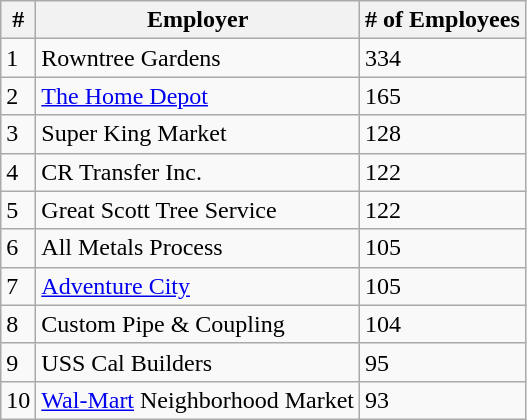<table class="wikitable" border="1">
<tr>
<th>#</th>
<th>Employer</th>
<th># of Employees</th>
</tr>
<tr>
<td>1</td>
<td>Rowntree Gardens</td>
<td>334</td>
</tr>
<tr>
<td>2</td>
<td><a href='#'>The Home Depot</a></td>
<td>165</td>
</tr>
<tr>
<td>3</td>
<td>Super King Market</td>
<td>128</td>
</tr>
<tr>
<td>4</td>
<td>CR Transfer Inc.</td>
<td>122</td>
</tr>
<tr>
<td>5</td>
<td>Great Scott Tree Service</td>
<td>122</td>
</tr>
<tr>
<td>6</td>
<td>All Metals Process</td>
<td>105</td>
</tr>
<tr>
<td>7</td>
<td><a href='#'>Adventure City</a></td>
<td>105</td>
</tr>
<tr>
<td>8</td>
<td>Custom Pipe & Coupling</td>
<td>104</td>
</tr>
<tr>
<td>9</td>
<td>USS Cal Builders</td>
<td>95</td>
</tr>
<tr>
<td>10</td>
<td><a href='#'>Wal-Mart</a> Neighborhood Market</td>
<td>93</td>
</tr>
</table>
